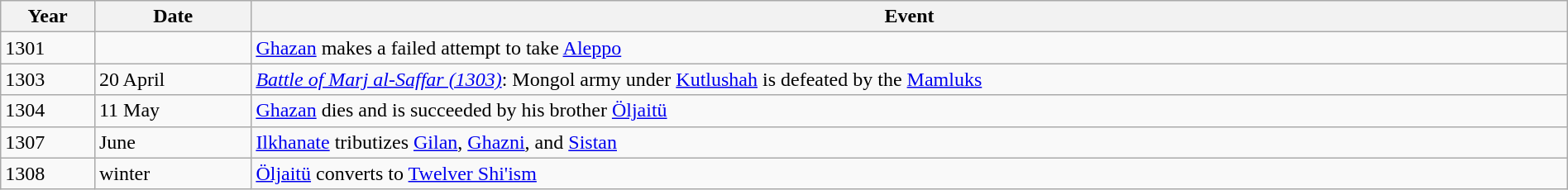<table class="wikitable" width="100%">
<tr>
<th style="width:6%">Year</th>
<th style="width:10%">Date</th>
<th>Event</th>
</tr>
<tr>
<td>1301</td>
<td></td>
<td><a href='#'>Ghazan</a> makes a failed attempt to take <a href='#'>Aleppo</a></td>
</tr>
<tr>
<td>1303</td>
<td>20 April</td>
<td><em><a href='#'>Battle of Marj al-Saffar (1303)</a></em>: Mongol army under <a href='#'>Kutlushah</a> is defeated by the <a href='#'>Mamluks</a></td>
</tr>
<tr>
<td>1304</td>
<td>11 May</td>
<td><a href='#'>Ghazan</a> dies and is succeeded by his brother <a href='#'>Öljaitü</a></td>
</tr>
<tr>
<td>1307</td>
<td>June</td>
<td><a href='#'>Ilkhanate</a> tributizes <a href='#'>Gilan</a>, <a href='#'>Ghazni</a>, and <a href='#'>Sistan</a></td>
</tr>
<tr>
<td>1308</td>
<td>winter</td>
<td><a href='#'>Öljaitü</a> converts to <a href='#'>Twelver Shi'ism</a></td>
</tr>
</table>
